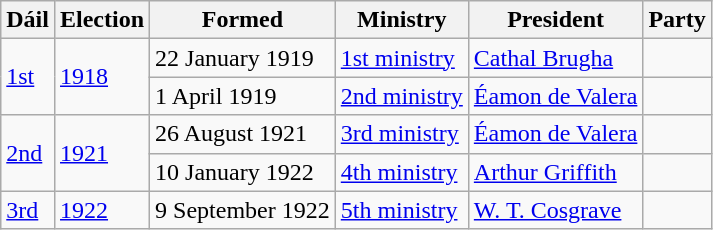<table class="wikitable">
<tr>
<th>Dáil</th>
<th>Election</th>
<th>Formed</th>
<th>Ministry</th>
<th>President</th>
<th colspan=2>Party</th>
</tr>
<tr>
<td rowspan=2><a href='#'>1st</a></td>
<td rowspan=2><a href='#'>1918</a></td>
<td>22 January 1919</td>
<td><a href='#'>1st ministry</a></td>
<td><a href='#'>Cathal Brugha</a></td>
<td></td>
</tr>
<tr>
<td>1 April 1919</td>
<td><a href='#'>2nd ministry</a></td>
<td><a href='#'>Éamon de Valera</a></td>
<td></td>
</tr>
<tr>
<td rowspan=2><a href='#'>2nd</a></td>
<td rowspan=2><a href='#'>1921</a></td>
<td>26 August 1921</td>
<td><a href='#'>3rd ministry</a></td>
<td><a href='#'>Éamon de Valera</a></td>
<td></td>
</tr>
<tr>
<td>10 January 1922</td>
<td><a href='#'>4th ministry</a></td>
<td><a href='#'>Arthur Griffith</a></td>
<td></td>
</tr>
<tr>
<td><a href='#'>3rd</a></td>
<td><a href='#'>1922</a></td>
<td>9 September 1922</td>
<td><a href='#'>5th ministry</a></td>
<td><a href='#'>W. T. Cosgrave</a></td>
<td></td>
</tr>
</table>
